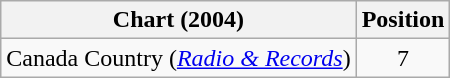<table class="wikitable">
<tr>
<th>Chart (2004)</th>
<th>Position</th>
</tr>
<tr>
<td>Canada Country (<em><a href='#'>Radio & Records</a></em>)</td>
<td align="center">7</td>
</tr>
</table>
